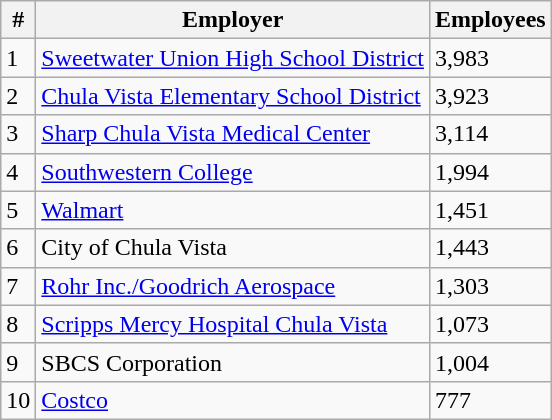<table class="wikitable">
<tr>
<th>#</th>
<th>Employer</th>
<th>Employees</th>
</tr>
<tr>
<td>1</td>
<td><a href='#'>Sweetwater Union High School District</a></td>
<td>3,983</td>
</tr>
<tr>
<td>2</td>
<td><a href='#'>Chula Vista Elementary School District</a></td>
<td>3,923</td>
</tr>
<tr>
<td>3</td>
<td><a href='#'>Sharp Chula Vista Medical Center</a></td>
<td>3,114</td>
</tr>
<tr>
<td>4</td>
<td><a href='#'>Southwestern College</a></td>
<td>1,994</td>
</tr>
<tr>
<td>5</td>
<td><a href='#'>Walmart</a></td>
<td>1,451</td>
</tr>
<tr>
<td>6</td>
<td>City of Chula Vista</td>
<td>1,443</td>
</tr>
<tr>
<td>7</td>
<td><a href='#'>Rohr Inc./Goodrich Aerospace</a></td>
<td>1,303</td>
</tr>
<tr>
<td>8</td>
<td><a href='#'>Scripps Mercy Hospital Chula Vista</a></td>
<td>1,073</td>
</tr>
<tr>
<td>9</td>
<td>SBCS Corporation</td>
<td>1,004</td>
</tr>
<tr>
<td>10</td>
<td><a href='#'>Costco</a></td>
<td>777</td>
</tr>
</table>
